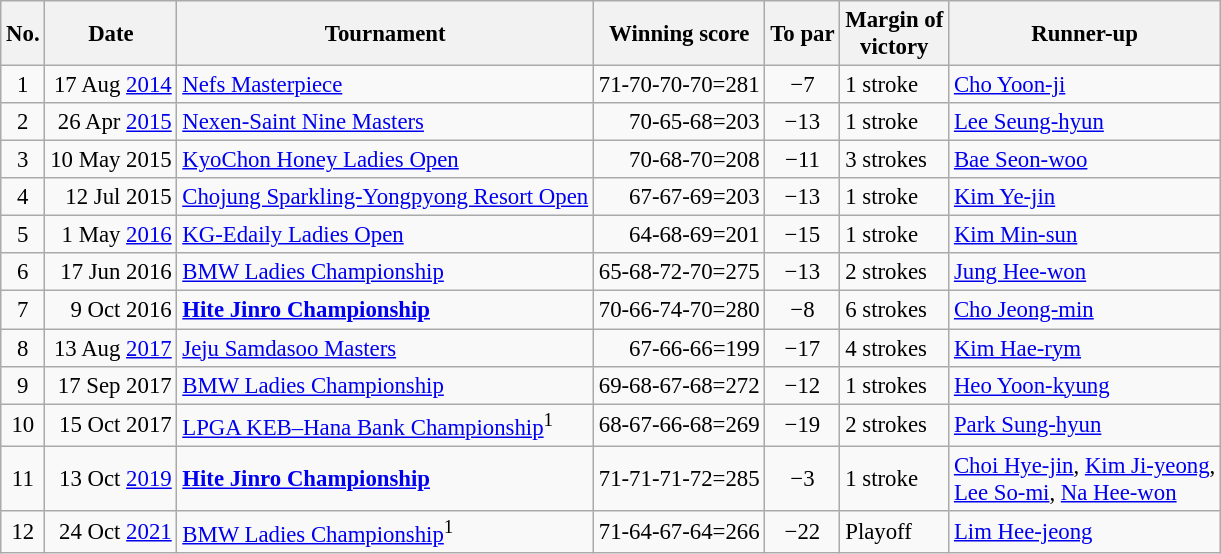<table class="wikitable" style="font-size:95%;">
<tr>
<th>No.</th>
<th>Date</th>
<th>Tournament</th>
<th>Winning score</th>
<th>To par</th>
<th>Margin of<br>victory</th>
<th>Runner-up</th>
</tr>
<tr>
<td align=center>1</td>
<td align=right>17 Aug <a href='#'>2014</a></td>
<td><a href='#'>Nefs Masterpiece</a></td>
<td align=right>71-70-70-70=281</td>
<td align=center>−7</td>
<td>1 stroke</td>
<td> <a href='#'>Cho Yoon-ji</a></td>
</tr>
<tr>
<td align=center>2</td>
<td align=right>26 Apr <a href='#'>2015</a></td>
<td><a href='#'>Nexen-Saint Nine Masters</a></td>
<td align=right>70-65-68=203</td>
<td align=center>−13</td>
<td>1 stroke</td>
<td> <a href='#'>Lee Seung-hyun</a></td>
</tr>
<tr>
<td align=center>3</td>
<td align=right>10 May 2015</td>
<td><a href='#'>KyoChon Honey Ladies Open</a></td>
<td align=right>70-68-70=208</td>
<td align=center>−11</td>
<td>3 strokes</td>
<td> <a href='#'>Bae Seon-woo</a></td>
</tr>
<tr>
<td align=center>4</td>
<td align=right>12 Jul 2015</td>
<td><a href='#'>Chojung Sparkling-Yongpyong Resort Open</a></td>
<td align=right>67-67-69=203</td>
<td align=center>−13</td>
<td>1 stroke</td>
<td> <a href='#'>Kim Ye-jin</a></td>
</tr>
<tr>
<td align=center>5</td>
<td align=right>1 May <a href='#'>2016</a></td>
<td><a href='#'>KG-Edaily Ladies Open</a></td>
<td align=right>64-68-69=201</td>
<td align=center>−15</td>
<td>1 stroke</td>
<td> <a href='#'>Kim Min-sun</a></td>
</tr>
<tr>
<td align=center>6</td>
<td align=right>17 Jun 2016</td>
<td><a href='#'>BMW Ladies Championship</a></td>
<td align=right>65-68-72-70=275</td>
<td align=center>−13</td>
<td>2 strokes</td>
<td> <a href='#'>Jung Hee-won</a></td>
</tr>
<tr>
<td align=center>7</td>
<td align=right>9 Oct 2016</td>
<td><strong><a href='#'>Hite Jinro Championship</a></strong></td>
<td align=right>70-66-74-70=280</td>
<td align=center>−8</td>
<td>6 strokes</td>
<td> <a href='#'>Cho Jeong-min</a></td>
</tr>
<tr>
<td align=center>8</td>
<td align=right>13 Aug <a href='#'>2017</a></td>
<td><a href='#'>Jeju Samdasoo Masters</a></td>
<td align=right>67-66-66=199</td>
<td align=center>−17</td>
<td>4 strokes</td>
<td> <a href='#'>Kim Hae-rym</a></td>
</tr>
<tr>
<td align=center>9</td>
<td align=right>17 Sep 2017</td>
<td><a href='#'>BMW Ladies Championship</a></td>
<td align=right>69-68-67-68=272</td>
<td align=center>−12</td>
<td>1 strokes</td>
<td> <a href='#'>Heo Yoon-kyung</a></td>
</tr>
<tr>
<td align=center>10</td>
<td align=right>15 Oct 2017</td>
<td><a href='#'>LPGA KEB–Hana Bank Championship</a><sup>1</sup></td>
<td align=right>68-67-66-68=269</td>
<td align=center>−19</td>
<td>2 strokes</td>
<td> <a href='#'>Park Sung-hyun</a></td>
</tr>
<tr>
<td align=center>11</td>
<td align=right>13 Oct <a href='#'>2019</a></td>
<td><strong><a href='#'>Hite Jinro Championship</a></strong></td>
<td align=right>71-71-71-72=285</td>
<td align=center>−3</td>
<td>1 stroke</td>
<td> <a href='#'>Choi Hye-jin</a>,  <a href='#'>Kim Ji-yeong</a>,<br> <a href='#'>Lee So-mi</a>,  <a href='#'>Na Hee-won</a></td>
</tr>
<tr>
<td align=center>12</td>
<td align=right>24 Oct <a href='#'>2021</a></td>
<td><a href='#'>BMW Ladies Championship</a><sup>1</sup></td>
<td align=right>71-64-67-64=266</td>
<td align=center>−22</td>
<td>Playoff</td>
<td> <a href='#'>Lim Hee-jeong</a></td>
</tr>
</table>
